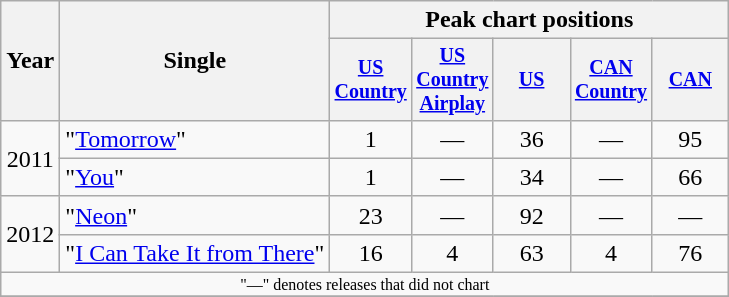<table class="wikitable" style="text-align:center;">
<tr>
<th rowspan="2">Year</th>
<th rowspan="2">Single</th>
<th colspan="5">Peak chart positions</th>
</tr>
<tr style="font-size:smaller;">
<th width="45"><a href='#'>US Country</a></th>
<th width="45"><a href='#'>US Country Airplay</a></th>
<th width="45"><a href='#'>US</a></th>
<th width="45"><a href='#'>CAN Country</a><br></th>
<th width="45"><a href='#'>CAN</a></th>
</tr>
<tr>
<td rowspan="2">2011</td>
<td align="left">"<a href='#'>Tomorrow</a>"</td>
<td>1</td>
<td>—</td>
<td>36</td>
<td>—</td>
<td>95</td>
</tr>
<tr>
<td align="left">"<a href='#'>You</a>"</td>
<td>1</td>
<td>—</td>
<td>34</td>
<td>—</td>
<td>66</td>
</tr>
<tr>
<td rowspan="2">2012</td>
<td align="left">"<a href='#'>Neon</a>"</td>
<td>23</td>
<td>—</td>
<td>92</td>
<td>—</td>
<td>—</td>
</tr>
<tr>
<td align="left">"<a href='#'>I Can Take It from There</a>"</td>
<td>16</td>
<td>4</td>
<td>63</td>
<td>4</td>
<td>76</td>
</tr>
<tr>
<td colspan="7" style="font-size:8pt">"—" denotes releases that did not chart</td>
</tr>
<tr>
</tr>
</table>
